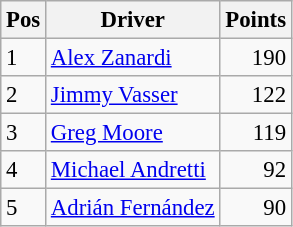<table class="wikitable" style="font-size: 95%;">
<tr>
<th>Pos</th>
<th>Driver</th>
<th>Points</th>
</tr>
<tr>
<td>1</td>
<td> <a href='#'>Alex Zanardi</a></td>
<td align="right">190</td>
</tr>
<tr>
<td>2</td>
<td> <a href='#'>Jimmy Vasser</a></td>
<td align="right">122</td>
</tr>
<tr>
<td>3</td>
<td> <a href='#'>Greg Moore</a></td>
<td align="right">119</td>
</tr>
<tr>
<td>4</td>
<td> <a href='#'>Michael Andretti</a></td>
<td align="right">92</td>
</tr>
<tr>
<td>5</td>
<td> <a href='#'>Adrián Fernández</a></td>
<td align="right">90</td>
</tr>
</table>
